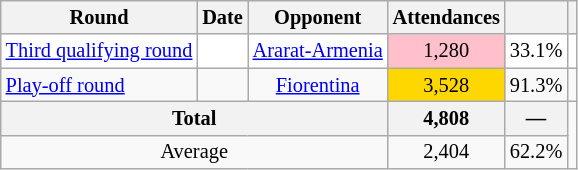<table class="wikitable sortable mw-collapsible mw-collapsed" style="text-align:center; font-size:85%;">
<tr>
<th scope="col">Round</th>
<th scope="col">Date</th>
<th scope="col">Opponent</th>
<th scope="col">Attendances</th>
<th scope="col"></th>
<th scope="col"></th>
</tr>
<tr bgcolor="white">
<td align=left><a href='#'>Third qualifying round</a></td>
<td></td>
<td><a href='#'>Ararat-Armenia</a></td>
<td style="background-color: pink;">1,280</td>
<td>33.1%</td>
<td></td>
</tr>
<tr>
<td align=left><a href='#'>Play-off round</a></td>
<td></td>
<td><a href='#'>Fiorentina</a></td>
<td style="background-color: gold;">3,528</td>
<td>91.3%</td>
<td></td>
</tr>
<tr>
<th colspan="3">Total</th>
<th>4,808</th>
<th>—</th>
</tr>
<tr>
<td colspan="3">Average</td>
<td>2,404</td>
<td>62.2%</td>
</tr>
</table>
